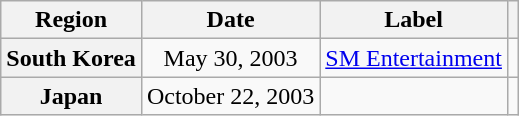<table class="wikitable plainrowheaders" style="text-align:center">
<tr>
<th>Region</th>
<th>Date</th>
<th>Label</th>
<th></th>
</tr>
<tr>
<th scope="row">South Korea</th>
<td>May 30, 2003</td>
<td><a href='#'>SM Entertainment</a></td>
<td></td>
</tr>
<tr>
<th scope="row">Japan</th>
<td>October 22, 2003</td>
<td></td>
<td></td>
</tr>
</table>
